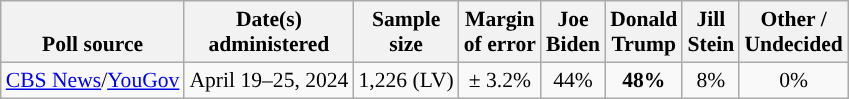<table class="wikitable sortable mw-datatable" style="font-size:90%;text-align:center;line-height:17px">
<tr valign=bottom>
<th>Poll source</th>
<th>Date(s)<br>administered</th>
<th>Sample<br>size</th>
<th>Margin<br>of error</th>
<th class="unsortable">Joe<br>Biden<br></th>
<th class="unsortable">Donald<br>Trump<br></th>
<th class="unsortable">Jill<br>Stein<br></th>
<th class="unsortable">Other /<br>Undecided</th>
</tr>
<tr>
<td style="text-align:left;"><a href='#'>CBS News</a>/<a href='#'>YouGov</a></td>
<td data-sort-value="2023-11-09">April 19–25, 2024</td>
<td>1,226 (LV)</td>
<td>± 3.2%</td>
<td>44%</td>
<td style="background-color:"><strong>48%</strong></td>
<td>8%</td>
<td>0%</td>
</tr>
</table>
